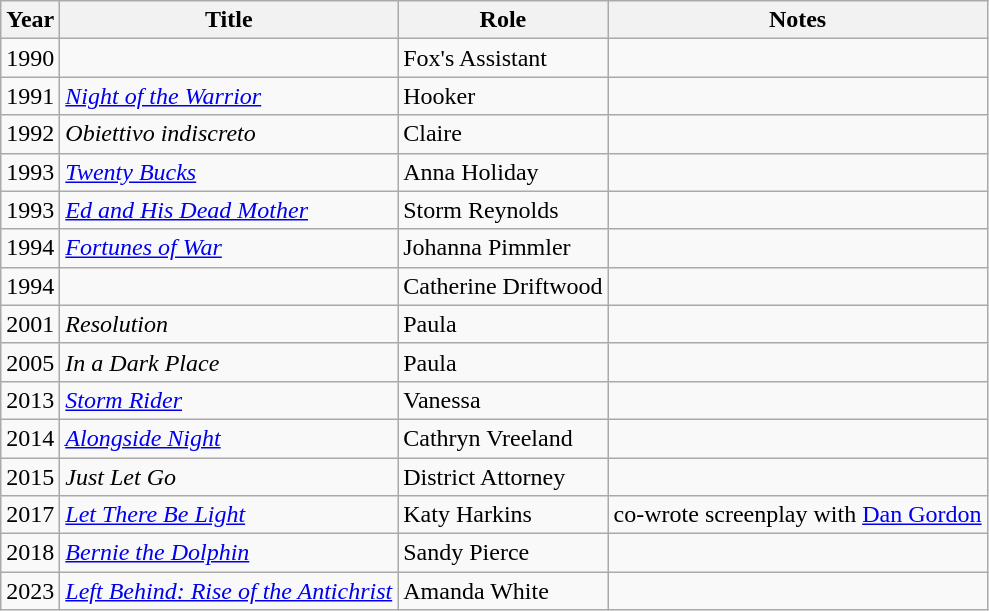<table class="wikitable sortable">
<tr>
<th>Year</th>
<th>Title</th>
<th>Role</th>
<th class="unsortable">Notes</th>
</tr>
<tr>
<td>1990</td>
<td><em></em></td>
<td>Fox's Assistant</td>
<td></td>
</tr>
<tr>
<td>1991</td>
<td><em><a href='#'>Night of the Warrior</a></em></td>
<td>Hooker</td>
<td></td>
</tr>
<tr>
<td>1992</td>
<td><em>Obiettivo indiscreto</em></td>
<td>Claire</td>
<td></td>
</tr>
<tr>
<td>1993</td>
<td><em><a href='#'>Twenty Bucks</a></em></td>
<td>Anna Holiday</td>
<td></td>
</tr>
<tr>
<td>1993</td>
<td><em><a href='#'>Ed and His Dead Mother</a></em></td>
<td>Storm Reynolds</td>
<td></td>
</tr>
<tr>
<td>1994</td>
<td><em><a href='#'>Fortunes of War</a></em></td>
<td>Johanna Pimmler</td>
<td></td>
</tr>
<tr>
<td>1994</td>
<td><em></em></td>
<td>Catherine Driftwood</td>
<td></td>
</tr>
<tr>
<td>2001</td>
<td><em>Resolution</em></td>
<td>Paula</td>
<td></td>
</tr>
<tr>
<td>2005</td>
<td><em>In a Dark Place</em></td>
<td>Paula</td>
<td></td>
</tr>
<tr>
<td>2013</td>
<td><em><a href='#'>Storm Rider</a></em></td>
<td>Vanessa</td>
<td></td>
</tr>
<tr>
<td>2014</td>
<td><em><a href='#'>Alongside Night</a></em></td>
<td>Cathryn Vreeland</td>
<td></td>
</tr>
<tr>
<td>2015</td>
<td><em>Just Let Go</em></td>
<td>District Attorney</td>
<td></td>
</tr>
<tr>
<td>2017</td>
<td><em><a href='#'>Let There Be Light</a></em></td>
<td>Katy Harkins</td>
<td>co-wrote screenplay with <a href='#'>Dan Gordon</a></td>
</tr>
<tr>
<td>2018</td>
<td><em><a href='#'>Bernie the Dolphin</a></em></td>
<td>Sandy Pierce</td>
<td></td>
</tr>
<tr>
<td>2023</td>
<td><em><a href='#'>Left Behind: Rise of the Antichrist</a> </em></td>
<td>Amanda White</td>
<td></td>
</tr>
</table>
